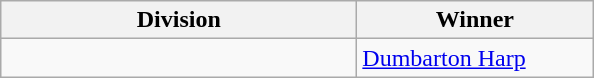<table class="wikitable">
<tr>
<th width=230>Division</th>
<th width=150>Winner</th>
</tr>
<tr>
<td></td>
<td><a href='#'>Dumbarton Harp</a></td>
</tr>
</table>
